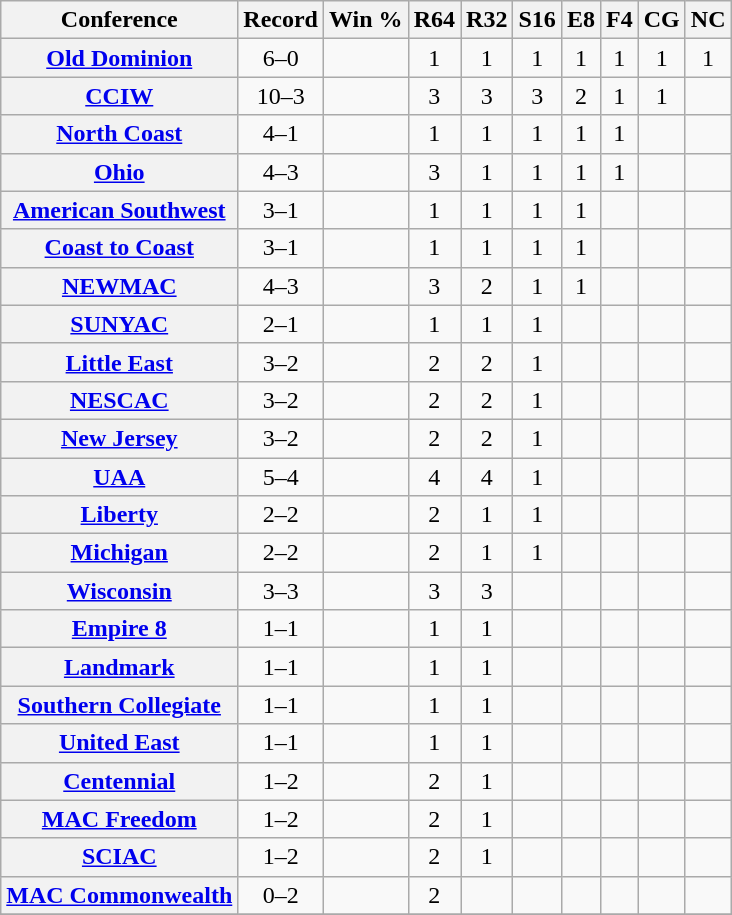<table class="wikitable sortable plainrowheaders" style="text-align:center;">
<tr>
<th scope="col">Conference</th>
<th scope="col">Record</th>
<th scope="col">Win %</th>
<th scope="col">R64</th>
<th scope="col">R32</th>
<th scope="col">S16</th>
<th scope="col">E8</th>
<th scope="col">F4</th>
<th scope="col">CG</th>
<th scope="col">NC</th>
</tr>
<tr>
<th scope="row"><a href='#'>Old Dominion</a></th>
<td>6–0</td>
<td></td>
<td>1</td>
<td>1</td>
<td>1</td>
<td>1</td>
<td>1</td>
<td>1</td>
<td>1</td>
</tr>
<tr>
<th scope="row"><a href='#'>CCIW</a></th>
<td>10–3</td>
<td></td>
<td>3</td>
<td>3</td>
<td>3</td>
<td>2</td>
<td>1</td>
<td>1</td>
<td></td>
</tr>
<tr>
<th scope="row"><a href='#'>North Coast</a></th>
<td>4–1</td>
<td></td>
<td>1</td>
<td>1</td>
<td>1</td>
<td>1</td>
<td>1</td>
<td></td>
<td></td>
</tr>
<tr>
<th scope="row"><a href='#'>Ohio</a></th>
<td>4–3</td>
<td></td>
<td>3</td>
<td>1</td>
<td>1</td>
<td>1</td>
<td>1</td>
<td></td>
<td></td>
</tr>
<tr>
<th scope="row"><a href='#'>American Southwest</a></th>
<td>3–1</td>
<td></td>
<td>1</td>
<td>1</td>
<td>1</td>
<td>1</td>
<td></td>
<td></td>
<td></td>
</tr>
<tr>
<th scope="row"><a href='#'>Coast to Coast</a></th>
<td>3–1</td>
<td></td>
<td>1</td>
<td>1</td>
<td>1</td>
<td>1</td>
<td></td>
<td></td>
<td></td>
</tr>
<tr>
<th scope="row"><a href='#'>NEWMAC</a></th>
<td>4–3</td>
<td></td>
<td>3</td>
<td>2</td>
<td>1</td>
<td>1</td>
<td></td>
<td></td>
<td></td>
</tr>
<tr>
<th scope="row"><a href='#'>SUNYAC</a></th>
<td>2–1</td>
<td></td>
<td>1</td>
<td>1</td>
<td>1</td>
<td></td>
<td></td>
<td></td>
<td></td>
</tr>
<tr>
<th scope="row"><a href='#'>Little East</a></th>
<td>3–2</td>
<td></td>
<td>2</td>
<td>2</td>
<td>1</td>
<td></td>
<td></td>
<td></td>
<td></td>
</tr>
<tr>
<th scope="row"><a href='#'>NESCAC</a></th>
<td>3–2</td>
<td></td>
<td>2</td>
<td>2</td>
<td>1</td>
<td></td>
<td></td>
<td></td>
<td></td>
</tr>
<tr>
<th scope="row"><a href='#'>New Jersey</a></th>
<td>3–2</td>
<td></td>
<td>2</td>
<td>2</td>
<td>1</td>
<td></td>
<td></td>
<td></td>
<td></td>
</tr>
<tr>
<th scope="row"><a href='#'>UAA</a></th>
<td>5–4</td>
<td></td>
<td>4</td>
<td>4</td>
<td>1</td>
<td></td>
<td></td>
<td></td>
<td></td>
</tr>
<tr>
<th scope="row"><a href='#'>Liberty</a></th>
<td>2–2</td>
<td></td>
<td>2</td>
<td>1</td>
<td>1</td>
<td></td>
<td></td>
<td></td>
<td></td>
</tr>
<tr>
<th scope="row"><a href='#'>Michigan</a></th>
<td>2–2</td>
<td></td>
<td>2</td>
<td>1</td>
<td>1</td>
<td></td>
<td></td>
<td></td>
<td></td>
</tr>
<tr>
<th scope="row"><a href='#'>Wisconsin</a></th>
<td>3–3</td>
<td></td>
<td>3</td>
<td>3</td>
<td></td>
<td></td>
<td></td>
<td></td>
<td></td>
</tr>
<tr>
<th scope="row"><a href='#'>Empire 8</a></th>
<td>1–1</td>
<td></td>
<td>1</td>
<td>1</td>
<td></td>
<td></td>
<td></td>
<td></td>
<td></td>
</tr>
<tr>
<th scope="row"><a href='#'>Landmark</a></th>
<td>1–1</td>
<td></td>
<td>1</td>
<td>1</td>
<td></td>
<td></td>
<td></td>
<td></td>
<td></td>
</tr>
<tr>
<th scope="row"><a href='#'>Southern Collegiate</a></th>
<td>1–1</td>
<td></td>
<td>1</td>
<td>1</td>
<td></td>
<td></td>
<td></td>
<td></td>
<td></td>
</tr>
<tr>
<th scope="row"><a href='#'>United East</a></th>
<td>1–1</td>
<td></td>
<td>1</td>
<td>1</td>
<td></td>
<td></td>
<td></td>
<td></td>
<td></td>
</tr>
<tr>
<th scope="row"><a href='#'>Centennial</a></th>
<td>1–2</td>
<td></td>
<td>2</td>
<td>1</td>
<td></td>
<td></td>
<td></td>
<td></td>
<td></td>
</tr>
<tr>
<th scope="row"><a href='#'>MAC Freedom</a></th>
<td>1–2</td>
<td></td>
<td>2</td>
<td>1</td>
<td></td>
<td></td>
<td></td>
<td></td>
<td></td>
</tr>
<tr>
<th scope="row"><a href='#'>SCIAC</a></th>
<td>1–2</td>
<td></td>
<td>2</td>
<td>1</td>
<td></td>
<td></td>
<td></td>
<td></td>
<td></td>
</tr>
<tr>
<th scope="row"><a href='#'>MAC Commonwealth</a></th>
<td>0–2</td>
<td></td>
<td>2</td>
<td></td>
<td></td>
<td></td>
<td></td>
<td></td>
<td></td>
</tr>
<tr>
</tr>
</table>
